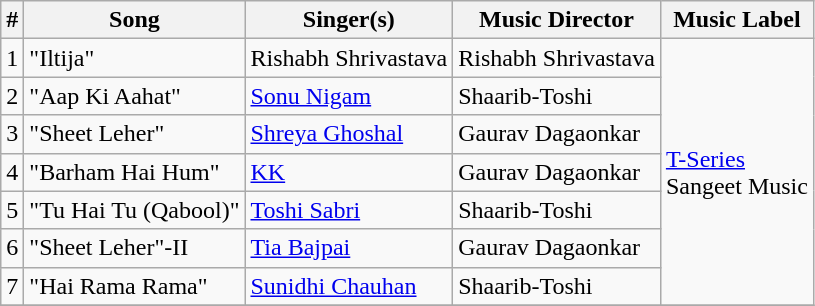<table class="wikitable">
<tr>
<th>#</th>
<th>Song</th>
<th>Singer(s)</th>
<th>Music Director</th>
<th>Music Label</th>
</tr>
<tr>
<td>1</td>
<td>"Iltija"</td>
<td>Rishabh Shrivastava</td>
<td>Rishabh Shrivastava</td>
<td rowspan="7"><a href='#'>T-Series</a><br>Sangeet Music</td>
</tr>
<tr>
<td>2</td>
<td>"Aap Ki Aahat"</td>
<td><a href='#'>Sonu Nigam</a></td>
<td>Shaarib-Toshi</td>
</tr>
<tr>
<td>3</td>
<td>"Sheet Leher"</td>
<td><a href='#'>Shreya Ghoshal</a></td>
<td>Gaurav Dagaonkar</td>
</tr>
<tr>
<td>4</td>
<td>"Barham Hai Hum"</td>
<td><a href='#'>KK</a></td>
<td>Gaurav Dagaonkar</td>
</tr>
<tr>
<td>5</td>
<td>"Tu Hai Tu (Qabool)"</td>
<td><a href='#'>Toshi Sabri</a></td>
<td>Shaarib-Toshi</td>
</tr>
<tr>
<td>6</td>
<td>"Sheet Leher"-II</td>
<td><a href='#'>Tia Bajpai</a></td>
<td>Gaurav Dagaonkar</td>
</tr>
<tr>
<td>7</td>
<td>"Hai Rama Rama"</td>
<td><a href='#'>Sunidhi Chauhan</a></td>
<td>Shaarib-Toshi</td>
</tr>
<tr>
</tr>
</table>
